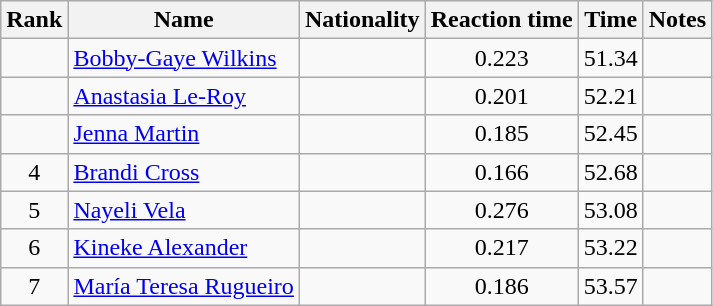<table class="wikitable sortable" style="text-align:center">
<tr>
<th>Rank</th>
<th>Name</th>
<th>Nationality</th>
<th>Reaction time</th>
<th>Time</th>
<th>Notes</th>
</tr>
<tr>
<td align=center></td>
<td align=left><a href='#'>Bobby-Gaye Wilkins</a></td>
<td align=left></td>
<td>0.223</td>
<td>51.34</td>
<td></td>
</tr>
<tr>
<td align=center></td>
<td align=left><a href='#'>Anastasia Le-Roy</a></td>
<td align=left></td>
<td>0.201</td>
<td>52.21</td>
<td></td>
</tr>
<tr>
<td align=center></td>
<td align=left><a href='#'>Jenna Martin</a></td>
<td align=left></td>
<td>0.185</td>
<td>52.45</td>
<td></td>
</tr>
<tr>
<td align=center>4</td>
<td align=left><a href='#'>Brandi Cross</a></td>
<td align=left></td>
<td>0.166</td>
<td>52.68</td>
<td></td>
</tr>
<tr>
<td align=center>5</td>
<td align=left><a href='#'>Nayeli Vela</a></td>
<td align=left></td>
<td>0.276</td>
<td>53.08</td>
<td></td>
</tr>
<tr>
<td align=center>6</td>
<td align=left><a href='#'>Kineke Alexander</a></td>
<td align=left></td>
<td>0.217</td>
<td>53.22</td>
<td></td>
</tr>
<tr>
<td align=center>7</td>
<td align=left><a href='#'>María Teresa Rugueiro</a></td>
<td align=left></td>
<td>0.186</td>
<td>53.57</td>
<td></td>
</tr>
</table>
